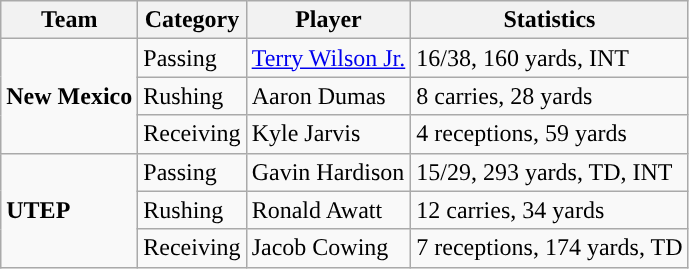<table class="wikitable" style="float: left;">
<tr>
<th>Team</th>
<th>Category</th>
<th>Player</th>
<th>Statistics</th>
</tr>
<tr>
<td rowspan=3><strong>New Mexico</strong></td>
<td>Passing</td>
<td><a href='#'>Terry Wilson Jr.</a></td>
<td>16/38, 160 yards, INT</td>
</tr>
<tr>
<td>Rushing</td>
<td>Aaron Dumas</td>
<td>8 carries, 28 yards</td>
</tr>
<tr>
<td>Receiving</td>
<td>Kyle Jarvis</td>
<td>4 receptions, 59 yards</td>
</tr>
<tr>
<td rowspan=3><strong>UTEP</strong></td>
<td>Passing</td>
<td>Gavin Hardison</td>
<td>15/29, 293 yards, TD, INT</td>
</tr>
<tr>
<td>Rushing</td>
<td>Ronald Awatt</td>
<td>12 carries, 34 yards</td>
</tr>
<tr>
<td>Receiving</td>
<td>Jacob Cowing</td>
<td>7 receptions, 174 yards, TD</td>
</tr>
</table>
